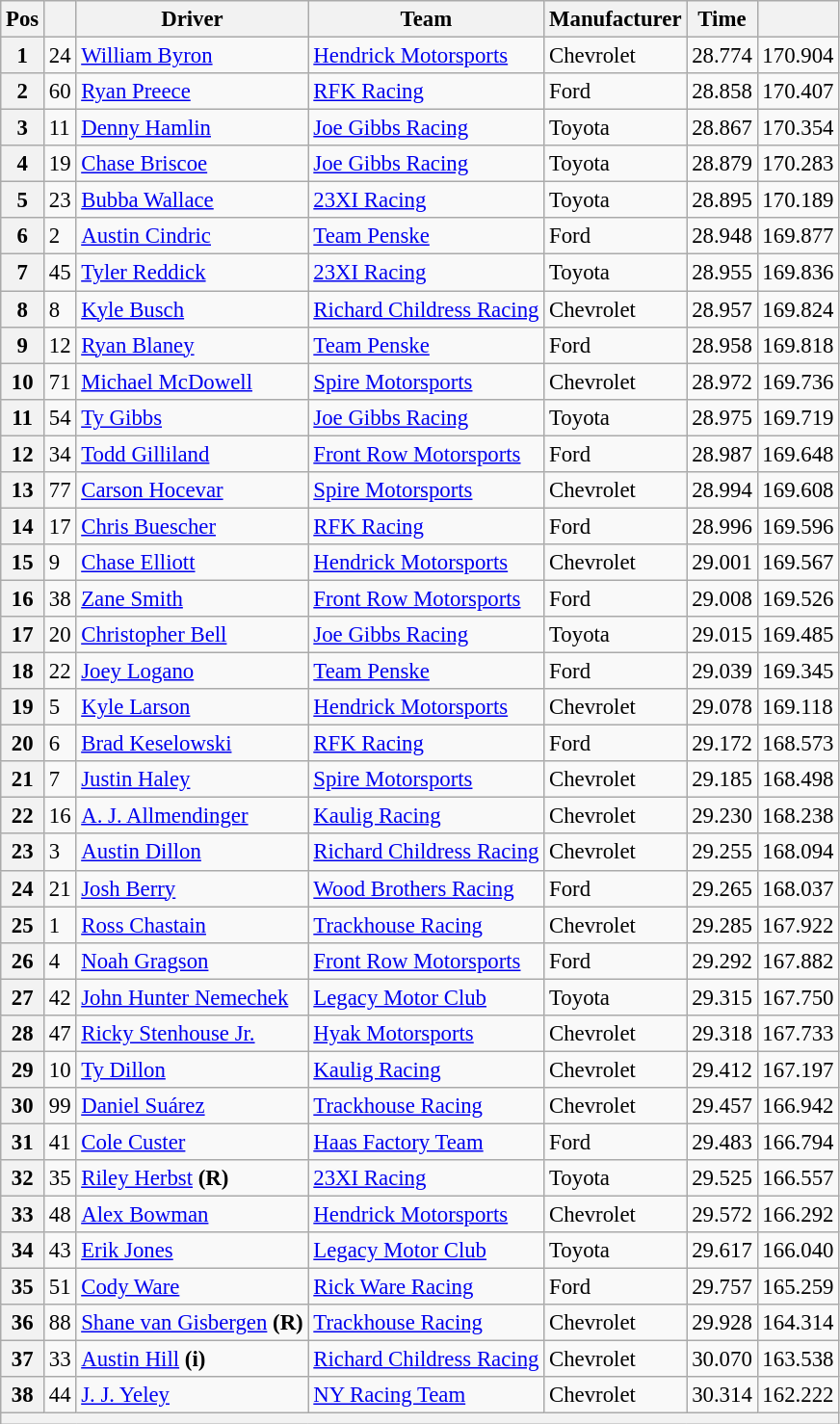<table class="wikitable" style="font-size:95%">
<tr>
<th>Pos</th>
<th></th>
<th>Driver</th>
<th>Team</th>
<th>Manufacturer</th>
<th>Time</th>
<th></th>
</tr>
<tr>
<th>1</th>
<td>24</td>
<td><a href='#'>William Byron</a></td>
<td><a href='#'>Hendrick Motorsports</a></td>
<td>Chevrolet</td>
<td>28.774</td>
<td>170.904</td>
</tr>
<tr>
<th>2</th>
<td>60</td>
<td><a href='#'>Ryan Preece</a></td>
<td><a href='#'>RFK Racing</a></td>
<td>Ford</td>
<td>28.858</td>
<td>170.407</td>
</tr>
<tr>
<th>3</th>
<td>11</td>
<td><a href='#'>Denny Hamlin</a></td>
<td><a href='#'>Joe Gibbs Racing</a></td>
<td>Toyota</td>
<td>28.867</td>
<td>170.354</td>
</tr>
<tr>
<th>4</th>
<td>19</td>
<td><a href='#'>Chase Briscoe</a></td>
<td><a href='#'>Joe Gibbs Racing</a></td>
<td>Toyota</td>
<td>28.879</td>
<td>170.283</td>
</tr>
<tr>
<th>5</th>
<td>23</td>
<td><a href='#'>Bubba Wallace</a></td>
<td><a href='#'>23XI Racing</a></td>
<td>Toyota</td>
<td>28.895</td>
<td>170.189</td>
</tr>
<tr>
<th>6</th>
<td>2</td>
<td><a href='#'>Austin Cindric</a></td>
<td><a href='#'>Team Penske</a></td>
<td>Ford</td>
<td>28.948</td>
<td>169.877</td>
</tr>
<tr>
<th>7</th>
<td>45</td>
<td><a href='#'>Tyler Reddick</a></td>
<td><a href='#'>23XI Racing</a></td>
<td>Toyota</td>
<td>28.955</td>
<td>169.836</td>
</tr>
<tr>
<th>8</th>
<td>8</td>
<td><a href='#'>Kyle Busch</a></td>
<td><a href='#'>Richard Childress Racing</a></td>
<td>Chevrolet</td>
<td>28.957</td>
<td>169.824</td>
</tr>
<tr>
<th>9</th>
<td>12</td>
<td><a href='#'>Ryan Blaney</a></td>
<td><a href='#'>Team Penske</a></td>
<td>Ford</td>
<td>28.958</td>
<td>169.818</td>
</tr>
<tr>
<th>10</th>
<td>71</td>
<td><a href='#'>Michael McDowell</a></td>
<td><a href='#'>Spire Motorsports</a></td>
<td>Chevrolet</td>
<td>28.972</td>
<td>169.736</td>
</tr>
<tr>
<th>11</th>
<td>54</td>
<td><a href='#'>Ty Gibbs</a></td>
<td><a href='#'>Joe Gibbs Racing</a></td>
<td>Toyota</td>
<td>28.975</td>
<td>169.719</td>
</tr>
<tr>
<th>12</th>
<td>34</td>
<td><a href='#'>Todd Gilliland</a></td>
<td><a href='#'>Front Row Motorsports</a></td>
<td>Ford</td>
<td>28.987</td>
<td>169.648</td>
</tr>
<tr>
<th>13</th>
<td>77</td>
<td><a href='#'>Carson Hocevar</a></td>
<td><a href='#'>Spire Motorsports</a></td>
<td>Chevrolet</td>
<td>28.994</td>
<td>169.608</td>
</tr>
<tr>
<th>14</th>
<td>17</td>
<td><a href='#'>Chris Buescher</a></td>
<td><a href='#'>RFK Racing</a></td>
<td>Ford</td>
<td>28.996</td>
<td>169.596</td>
</tr>
<tr>
<th>15</th>
<td>9</td>
<td><a href='#'>Chase Elliott</a></td>
<td><a href='#'>Hendrick Motorsports</a></td>
<td>Chevrolet</td>
<td>29.001</td>
<td>169.567</td>
</tr>
<tr>
<th>16</th>
<td>38</td>
<td><a href='#'>Zane Smith</a></td>
<td><a href='#'>Front Row Motorsports</a></td>
<td>Ford</td>
<td>29.008</td>
<td>169.526</td>
</tr>
<tr>
<th>17</th>
<td>20</td>
<td><a href='#'>Christopher Bell</a></td>
<td><a href='#'>Joe Gibbs Racing</a></td>
<td>Toyota</td>
<td>29.015</td>
<td>169.485</td>
</tr>
<tr>
<th>18</th>
<td>22</td>
<td><a href='#'>Joey Logano</a></td>
<td><a href='#'>Team Penske</a></td>
<td>Ford</td>
<td>29.039</td>
<td>169.345</td>
</tr>
<tr>
<th>19</th>
<td>5</td>
<td><a href='#'>Kyle Larson</a></td>
<td><a href='#'>Hendrick Motorsports</a></td>
<td>Chevrolet</td>
<td>29.078</td>
<td>169.118</td>
</tr>
<tr>
<th>20</th>
<td>6</td>
<td><a href='#'>Brad Keselowski</a></td>
<td><a href='#'>RFK Racing</a></td>
<td>Ford</td>
<td>29.172</td>
<td>168.573</td>
</tr>
<tr>
<th>21</th>
<td>7</td>
<td><a href='#'>Justin Haley</a></td>
<td><a href='#'>Spire Motorsports</a></td>
<td>Chevrolet</td>
<td>29.185</td>
<td>168.498</td>
</tr>
<tr>
<th>22</th>
<td>16</td>
<td><a href='#'>A. J. Allmendinger</a></td>
<td><a href='#'>Kaulig Racing</a></td>
<td>Chevrolet</td>
<td>29.230</td>
<td>168.238</td>
</tr>
<tr>
<th>23</th>
<td>3</td>
<td><a href='#'>Austin Dillon</a></td>
<td><a href='#'>Richard Childress Racing</a></td>
<td>Chevrolet</td>
<td>29.255</td>
<td>168.094</td>
</tr>
<tr>
<th>24</th>
<td>21</td>
<td><a href='#'>Josh Berry</a></td>
<td><a href='#'>Wood Brothers Racing</a></td>
<td>Ford</td>
<td>29.265</td>
<td>168.037</td>
</tr>
<tr>
<th>25</th>
<td>1</td>
<td><a href='#'>Ross Chastain</a></td>
<td><a href='#'>Trackhouse Racing</a></td>
<td>Chevrolet</td>
<td>29.285</td>
<td>167.922</td>
</tr>
<tr>
<th>26</th>
<td>4</td>
<td><a href='#'>Noah Gragson</a></td>
<td><a href='#'>Front Row Motorsports</a></td>
<td>Ford</td>
<td>29.292</td>
<td>167.882</td>
</tr>
<tr>
<th>27</th>
<td>42</td>
<td><a href='#'>John Hunter Nemechek</a></td>
<td><a href='#'>Legacy Motor Club</a></td>
<td>Toyota</td>
<td>29.315</td>
<td>167.750</td>
</tr>
<tr>
<th>28</th>
<td>47</td>
<td><a href='#'>Ricky Stenhouse Jr.</a></td>
<td><a href='#'>Hyak Motorsports</a></td>
<td>Chevrolet</td>
<td>29.318</td>
<td>167.733</td>
</tr>
<tr>
<th>29</th>
<td>10</td>
<td><a href='#'>Ty Dillon</a></td>
<td><a href='#'>Kaulig Racing</a></td>
<td>Chevrolet</td>
<td>29.412</td>
<td>167.197</td>
</tr>
<tr>
<th>30</th>
<td>99</td>
<td><a href='#'>Daniel Suárez</a></td>
<td><a href='#'>Trackhouse Racing</a></td>
<td>Chevrolet</td>
<td>29.457</td>
<td>166.942</td>
</tr>
<tr>
<th>31</th>
<td>41</td>
<td><a href='#'>Cole Custer</a></td>
<td><a href='#'>Haas Factory Team</a></td>
<td>Ford</td>
<td>29.483</td>
<td>166.794</td>
</tr>
<tr>
<th>32</th>
<td>35</td>
<td><a href='#'>Riley Herbst</a> <strong>(R)</strong></td>
<td><a href='#'>23XI Racing</a></td>
<td>Toyota</td>
<td>29.525</td>
<td>166.557</td>
</tr>
<tr>
<th>33</th>
<td>48</td>
<td><a href='#'>Alex Bowman</a></td>
<td><a href='#'>Hendrick Motorsports</a></td>
<td>Chevrolet</td>
<td>29.572</td>
<td>166.292</td>
</tr>
<tr>
<th>34</th>
<td>43</td>
<td><a href='#'>Erik Jones</a></td>
<td><a href='#'>Legacy Motor Club</a></td>
<td>Toyota</td>
<td>29.617</td>
<td>166.040</td>
</tr>
<tr>
<th>35</th>
<td>51</td>
<td><a href='#'>Cody Ware</a></td>
<td><a href='#'>Rick Ware Racing</a></td>
<td>Ford</td>
<td>29.757</td>
<td>165.259</td>
</tr>
<tr>
<th>36</th>
<td>88</td>
<td><a href='#'>Shane van Gisbergen</a> <strong>(R)</strong></td>
<td><a href='#'>Trackhouse Racing</a></td>
<td>Chevrolet</td>
<td>29.928</td>
<td>164.314</td>
</tr>
<tr>
<th>37</th>
<td>33</td>
<td><a href='#'>Austin Hill</a> <strong>(i)</strong></td>
<td><a href='#'>Richard Childress Racing</a></td>
<td>Chevrolet</td>
<td>30.070</td>
<td>163.538</td>
</tr>
<tr>
<th>38</th>
<td>44</td>
<td><a href='#'>J. J. Yeley</a></td>
<td><a href='#'>NY Racing Team</a></td>
<td>Chevrolet</td>
<td>30.314</td>
<td>162.222</td>
</tr>
<tr>
<th colspan="7"></th>
</tr>
</table>
